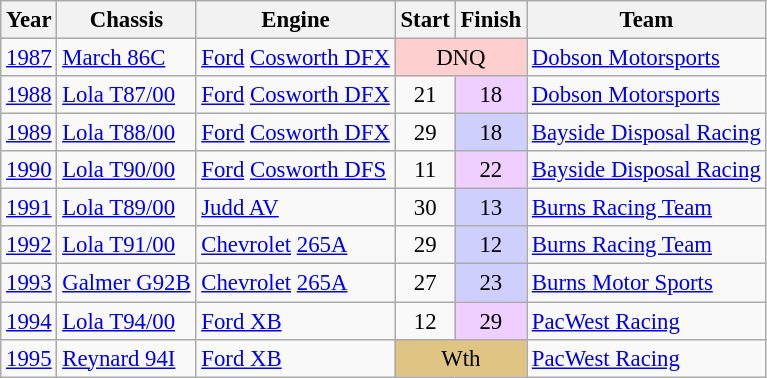<table class="wikitable" style="font-size: 95%;">
<tr>
<th>Year</th>
<th>Chassis</th>
<th>Engine</th>
<th>Start</th>
<th>Finish</th>
<th>Team</th>
</tr>
<tr>
<td><a href='#'>1987</a></td>
<td><a href='#'>March 86C</a></td>
<td><a href='#'>Ford</a> <a href='#'>Cosworth DFX</a></td>
<td colspan=2 align=center style="background:#FFCFCF;">DNQ</td>
<td><a href='#'>Dobson Motorsports</a></td>
</tr>
<tr>
<td><a href='#'>1988</a></td>
<td><a href='#'>Lola T87/00</a></td>
<td><a href='#'>Ford</a> <a href='#'>Cosworth DFX</a></td>
<td align=center>21</td>
<td align=center style="background:#EFCFFF;">18</td>
<td><a href='#'>Dobson Motorsports</a></td>
</tr>
<tr>
<td><a href='#'>1989</a></td>
<td><a href='#'>Lola T88/00</a></td>
<td><a href='#'>Ford</a> <a href='#'>Cosworth DFX</a></td>
<td align=center>29</td>
<td align=center style="background:#CFCFFF;">18</td>
<td><a href='#'>Bayside Disposal Racing</a></td>
</tr>
<tr>
<td><a href='#'>1990</a></td>
<td><a href='#'>Lola T90/00</a></td>
<td><a href='#'>Ford</a> <a href='#'>Cosworth DFS</a></td>
<td align=center>11</td>
<td align=center style="background:#EFCFFF;">22</td>
<td><a href='#'>Bayside Disposal Racing</a></td>
</tr>
<tr>
<td><a href='#'>1991</a></td>
<td><a href='#'>Lola T89/00</a></td>
<td><a href='#'>Judd AV</a></td>
<td align=center>30</td>
<td align=center style="background:#CFCFFF;">13</td>
<td><a href='#'>Burns Racing Team</a></td>
</tr>
<tr>
<td><a href='#'>1992</a></td>
<td><a href='#'>Lola T91/00</a></td>
<td><a href='#'>Chevrolet</a> <a href='#'>265A</a></td>
<td align=center>29</td>
<td align=center style="background:#CFCFFF;">12</td>
<td><a href='#'>Burns Racing Team</a></td>
</tr>
<tr>
<td><a href='#'>1993</a></td>
<td><a href='#'>Galmer G92B</a></td>
<td><a href='#'>Chevrolet</a> <a href='#'>265A</a></td>
<td align=center>27</td>
<td align=center style="background:#CFCFFF;">23</td>
<td><a href='#'>Burns Motor Sports</a></td>
</tr>
<tr>
<td><a href='#'>1994</a></td>
<td><a href='#'>Lola T94/00</a></td>
<td><a href='#'>Ford XB</a></td>
<td align=center>12</td>
<td align=center style="background:#EFCFFF;">29</td>
<td><a href='#'>PacWest Racing</a></td>
</tr>
<tr>
<td><a href='#'>1995</a></td>
<td><a href='#'>Reynard 94I</a></td>
<td><a href='#'>Ford XB</a></td>
<td colspan=2 align=center style="background:#DFC484;">Wth</td>
<td><a href='#'>PacWest Racing</a></td>
</tr>
</table>
